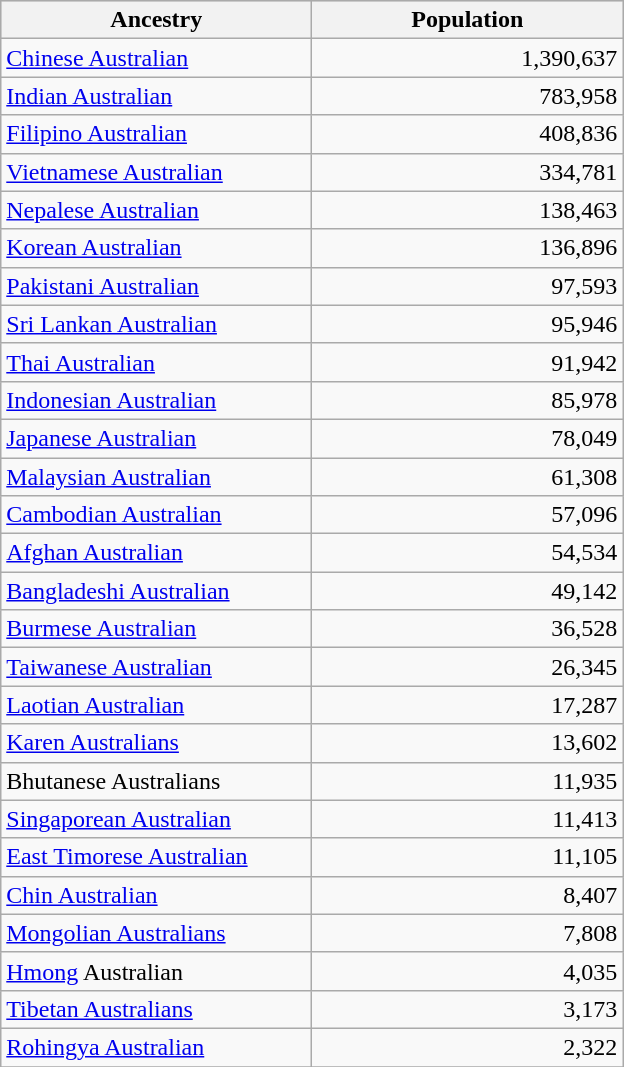<table class="wikitable" style="text-align:right">
<tr style="background:lightgrey;">
<th style="width:200px;">Ancestry</th>
<th style="width:200px;">Population</th>
</tr>
<tr>
<td align=left><a href='#'>Chinese Australian</a></td>
<td>1,390,637</td>
</tr>
<tr>
<td align=left><a href='#'>Indian Australian</a></td>
<td>783,958</td>
</tr>
<tr>
<td align=left><a href='#'>Filipino Australian</a></td>
<td>408,836</td>
</tr>
<tr>
<td align=left><a href='#'>Vietnamese Australian</a></td>
<td>334,781</td>
</tr>
<tr>
<td align=left><a href='#'>Nepalese Australian</a></td>
<td>138,463</td>
</tr>
<tr>
<td align=left><a href='#'>Korean Australian</a></td>
<td>136,896</td>
</tr>
<tr>
<td align=left><a href='#'>Pakistani Australian</a></td>
<td>97,593</td>
</tr>
<tr>
<td align=left><a href='#'>Sri Lankan Australian</a></td>
<td>95,946</td>
</tr>
<tr>
<td align=left><a href='#'>Thai Australian</a></td>
<td>91,942</td>
</tr>
<tr>
<td align=left><a href='#'>Indonesian Australian</a></td>
<td>85,978</td>
</tr>
<tr>
<td align=left><a href='#'>Japanese Australian</a></td>
<td>78,049</td>
</tr>
<tr>
<td align=left><a href='#'>Malaysian Australian</a></td>
<td>61,308</td>
</tr>
<tr>
<td align=left><a href='#'>Cambodian Australian</a></td>
<td>57,096</td>
</tr>
<tr>
<td align=left><a href='#'>Afghan Australian</a></td>
<td>54,534</td>
</tr>
<tr>
<td align=left><a href='#'>Bangladeshi Australian</a></td>
<td>49,142</td>
</tr>
<tr>
<td align=left><a href='#'>Burmese Australian</a></td>
<td>36,528</td>
</tr>
<tr>
<td align=left><a href='#'>Taiwanese Australian</a></td>
<td>26,345</td>
</tr>
<tr>
<td align=left><a href='#'>Laotian Australian</a></td>
<td>17,287</td>
</tr>
<tr>
<td align=left><a href='#'>Karen Australians</a></td>
<td>13,602</td>
</tr>
<tr>
<td align=left>Bhutanese Australians</td>
<td>11,935</td>
</tr>
<tr>
<td align=left><a href='#'>Singaporean Australian</a></td>
<td>11,413</td>
</tr>
<tr>
<td align=left><a href='#'>East Timorese Australian</a></td>
<td>11,105</td>
</tr>
<tr>
<td align=left><a href='#'>Chin Australian</a></td>
<td>8,407</td>
</tr>
<tr>
<td align=left><a href='#'>Mongolian Australians</a></td>
<td>7,808</td>
</tr>
<tr>
<td align=left><a href='#'>Hmong</a> Australian</td>
<td>4,035</td>
</tr>
<tr>
<td align=left><a href='#'>Tibetan Australians</a></td>
<td>3,173</td>
</tr>
<tr>
<td align=left><a href='#'>Rohingya Australian</a></td>
<td>2,322</td>
</tr>
<tr>
</tr>
</table>
